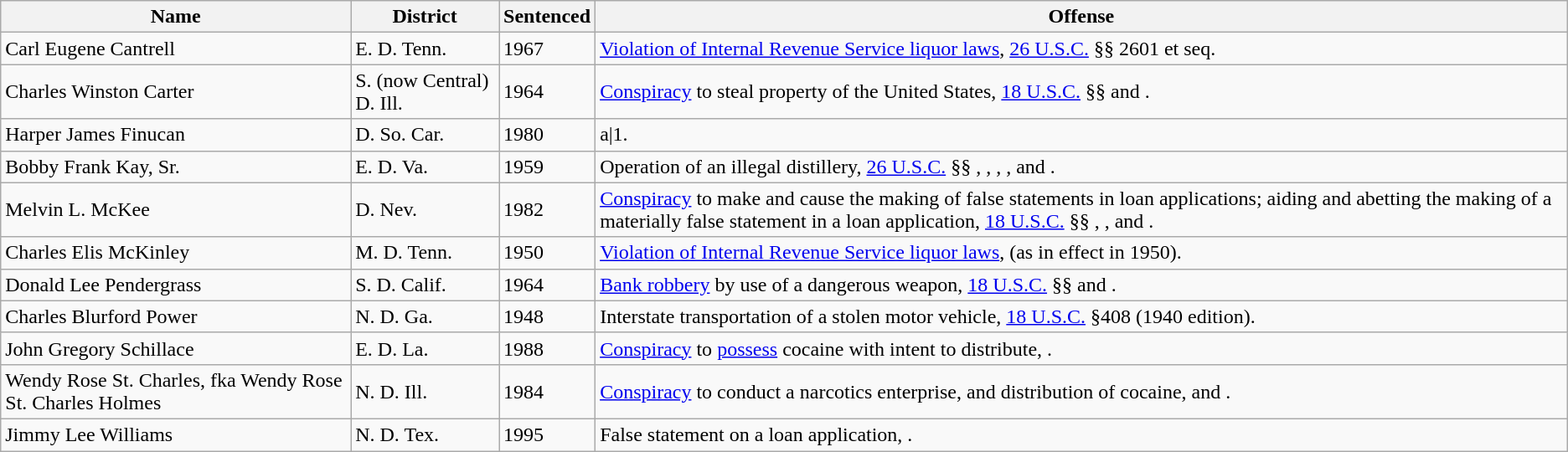<table class="wikitable">
<tr>
<th>Name</th>
<th>District</th>
<th>Sentenced</th>
<th>Offense</th>
</tr>
<tr>
<td>Carl Eugene Cantrell</td>
<td>E. D. Tenn.</td>
<td>1967</td>
<td><a href='#'>Violation of Internal Revenue Service liquor laws</a>, <a href='#'>26 U.S.C.</a> §§ 2601 et seq.</td>
</tr>
<tr>
<td>Charles Winston Carter</td>
<td>S. (now Central) D. Ill.</td>
<td>1964</td>
<td><a href='#'>Conspiracy</a> to steal property of the United States, <a href='#'>18 U.S.C.</a> §§  and .</td>
</tr>
<tr>
<td>Harper James Finucan</td>
<td>D. So. Car.</td>
<td>1980</td>
<td>a|1.</td>
</tr>
<tr>
<td>Bobby Frank Kay, Sr.</td>
<td>E. D. Va.</td>
<td>1959</td>
<td>Operation of an illegal distillery, <a href='#'>26 U.S.C.</a> §§ , , , , and .</td>
</tr>
<tr>
<td>Melvin L. McKee</td>
<td>D. Nev.</td>
<td>1982</td>
<td><a href='#'>Conspiracy</a> to make and cause the making of false statements in loan applications; aiding and abetting the making of a materially false statement in a loan application, <a href='#'>18 U.S.C.</a> §§ , , and .</td>
</tr>
<tr>
<td>Charles Elis McKinley</td>
<td>M. D. Tenn.</td>
<td>1950</td>
<td><a href='#'>Violation of Internal Revenue Service liquor laws</a>,  (as in effect in 1950).</td>
</tr>
<tr>
<td>Donald Lee Pendergrass</td>
<td>S. D. Calif.</td>
<td>1964</td>
<td><a href='#'>Bank robbery</a> by use of a dangerous weapon, <a href='#'>18 U.S.C.</a> §§  and .</td>
</tr>
<tr>
<td>Charles Blurford Power</td>
<td>N. D. Ga.</td>
<td>1948</td>
<td>Interstate transportation of a stolen motor vehicle, <a href='#'>18 U.S.C.</a> §408 (1940 edition).</td>
</tr>
<tr>
<td>John Gregory Schillace</td>
<td>E. D. La.</td>
<td>1988</td>
<td><a href='#'>Conspiracy</a> to <a href='#'>possess</a> cocaine with intent to distribute, .</td>
</tr>
<tr>
<td>Wendy Rose St. Charles, fka Wendy Rose St. Charles Holmes</td>
<td>N. D. Ill.</td>
<td>1984</td>
<td><a href='#'>Conspiracy</a> to conduct a narcotics enterprise, and distribution of cocaine,  and .</td>
</tr>
<tr>
<td>Jimmy Lee Williams</td>
<td>N. D. Tex.</td>
<td>1995</td>
<td>False statement on a loan application, .</td>
</tr>
</table>
